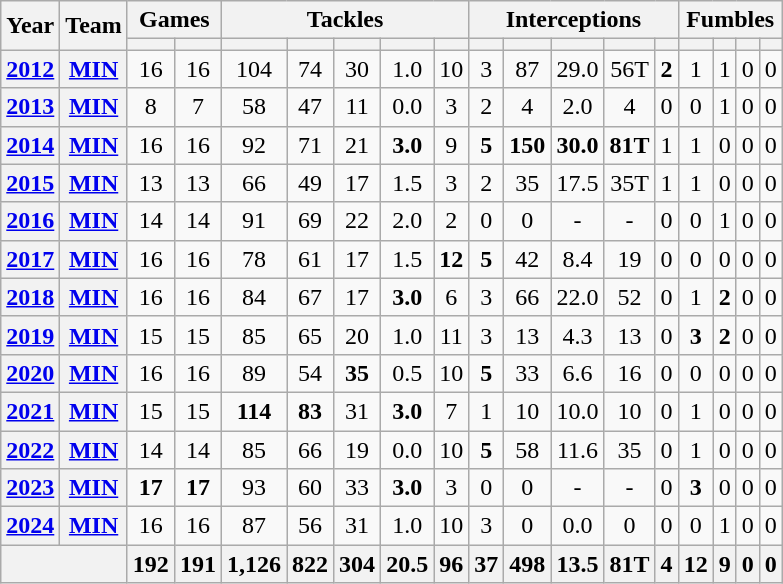<table class="wikitable" style="text-align: center;">
<tr>
<th rowspan="2">Year</th>
<th rowspan="2">Team</th>
<th colspan="2">Games</th>
<th colspan="5">Tackles</th>
<th colspan="5">Interceptions</th>
<th colspan="5">Fumbles</th>
</tr>
<tr>
<th></th>
<th></th>
<th></th>
<th></th>
<th></th>
<th></th>
<th></th>
<th></th>
<th></th>
<th></th>
<th></th>
<th></th>
<th></th>
<th></th>
<th></th>
<th></th>
</tr>
<tr>
<th><a href='#'>2012</a></th>
<th><a href='#'>MIN</a></th>
<td>16</td>
<td>16</td>
<td>104</td>
<td>74</td>
<td>30</td>
<td>1.0</td>
<td>10</td>
<td>3</td>
<td>87</td>
<td>29.0</td>
<td>56T</td>
<td><strong>2</strong></td>
<td>1</td>
<td>1</td>
<td>0</td>
<td>0</td>
</tr>
<tr>
<th><a href='#'>2013</a></th>
<th><a href='#'>MIN</a></th>
<td>8</td>
<td>7</td>
<td>58</td>
<td>47</td>
<td>11</td>
<td>0.0</td>
<td>3</td>
<td>2</td>
<td>4</td>
<td>2.0</td>
<td>4</td>
<td>0</td>
<td>0</td>
<td>1</td>
<td>0</td>
<td>0</td>
</tr>
<tr>
<th><a href='#'>2014</a></th>
<th><a href='#'>MIN</a></th>
<td>16</td>
<td>16</td>
<td>92</td>
<td>71</td>
<td>21</td>
<td><strong>3.0</strong></td>
<td>9</td>
<td><strong>5</strong></td>
<td><strong>150</strong></td>
<td><strong>30.0</strong></td>
<td><strong>81T</strong></td>
<td>1</td>
<td>1</td>
<td>0</td>
<td>0</td>
<td>0</td>
</tr>
<tr>
<th><a href='#'>2015</a></th>
<th><a href='#'>MIN</a></th>
<td>13</td>
<td>13</td>
<td>66</td>
<td>49</td>
<td>17</td>
<td>1.5</td>
<td>3</td>
<td>2</td>
<td>35</td>
<td>17.5</td>
<td>35T</td>
<td>1</td>
<td>1</td>
<td>0</td>
<td>0</td>
<td>0</td>
</tr>
<tr>
<th><a href='#'>2016</a></th>
<th><a href='#'>MIN</a></th>
<td>14</td>
<td>14</td>
<td>91</td>
<td>69</td>
<td>22</td>
<td>2.0</td>
<td>2</td>
<td>0</td>
<td>0</td>
<td>-</td>
<td>-</td>
<td>0</td>
<td>0</td>
<td>1</td>
<td>0</td>
<td>0</td>
</tr>
<tr>
<th><a href='#'>2017</a></th>
<th><a href='#'>MIN</a></th>
<td>16</td>
<td>16</td>
<td>78</td>
<td>61</td>
<td>17</td>
<td>1.5</td>
<td><strong>12</strong></td>
<td><strong>5</strong></td>
<td>42</td>
<td>8.4</td>
<td>19</td>
<td>0</td>
<td>0</td>
<td>0</td>
<td>0</td>
<td>0</td>
</tr>
<tr>
<th><a href='#'>2018</a></th>
<th><a href='#'>MIN</a></th>
<td>16</td>
<td>16</td>
<td>84</td>
<td>67</td>
<td>17</td>
<td><strong>3.0</strong></td>
<td>6</td>
<td>3</td>
<td>66</td>
<td>22.0</td>
<td>52</td>
<td>0</td>
<td>1</td>
<td><strong>2</strong></td>
<td>0</td>
<td>0</td>
</tr>
<tr>
<th><a href='#'>2019</a></th>
<th><a href='#'>MIN</a></th>
<td>15</td>
<td>15</td>
<td>85</td>
<td>65</td>
<td>20</td>
<td>1.0</td>
<td>11</td>
<td>3</td>
<td>13</td>
<td>4.3</td>
<td>13</td>
<td>0</td>
<td><strong>3</strong></td>
<td><strong>2</strong></td>
<td>0</td>
<td>0</td>
</tr>
<tr>
<th><a href='#'>2020</a></th>
<th><a href='#'>MIN</a></th>
<td>16</td>
<td>16</td>
<td>89</td>
<td>54</td>
<td><strong>35</strong></td>
<td>0.5</td>
<td>10</td>
<td><strong>5</strong></td>
<td>33</td>
<td>6.6</td>
<td>16</td>
<td>0</td>
<td>0</td>
<td>0</td>
<td>0</td>
<td>0</td>
</tr>
<tr>
<th><a href='#'>2021</a></th>
<th><a href='#'>MIN</a></th>
<td>15</td>
<td>15</td>
<td><strong>114</strong></td>
<td><strong>83</strong></td>
<td>31</td>
<td><strong>3.0</strong></td>
<td>7</td>
<td>1</td>
<td>10</td>
<td>10.0</td>
<td>10</td>
<td>0</td>
<td>1</td>
<td>0</td>
<td>0</td>
<td>0</td>
</tr>
<tr>
<th><a href='#'>2022</a></th>
<th><a href='#'>MIN</a></th>
<td>14</td>
<td>14</td>
<td>85</td>
<td>66</td>
<td>19</td>
<td>0.0</td>
<td>10</td>
<td><strong>5</strong></td>
<td>58</td>
<td>11.6</td>
<td>35</td>
<td>0</td>
<td>1</td>
<td>0</td>
<td>0</td>
<td>0</td>
</tr>
<tr>
<th><a href='#'>2023</a></th>
<th><a href='#'>MIN</a></th>
<td><strong>17</strong></td>
<td><strong>17</strong></td>
<td>93</td>
<td>60</td>
<td>33</td>
<td><strong>3.0</strong></td>
<td>3</td>
<td>0</td>
<td>0</td>
<td>-</td>
<td>-</td>
<td>0</td>
<td><strong>3</strong></td>
<td>0</td>
<td>0</td>
<td>0</td>
</tr>
<tr>
<th><a href='#'>2024</a></th>
<th><a href='#'>MIN</a></th>
<td>16</td>
<td>16</td>
<td>87</td>
<td>56</td>
<td>31</td>
<td>1.0</td>
<td>10</td>
<td>3</td>
<td>0</td>
<td>0.0</td>
<td>0</td>
<td>0</td>
<td>0</td>
<td>1</td>
<td>0</td>
<td>0</td>
</tr>
<tr>
<th colspan="2"></th>
<th>192</th>
<th>191</th>
<th>1,126</th>
<th>822</th>
<th>304</th>
<th>20.5</th>
<th>96</th>
<th>37</th>
<th>498</th>
<th>13.5</th>
<th>81T</th>
<th>4</th>
<th>12</th>
<th>9</th>
<th>0</th>
<th>0</th>
</tr>
</table>
